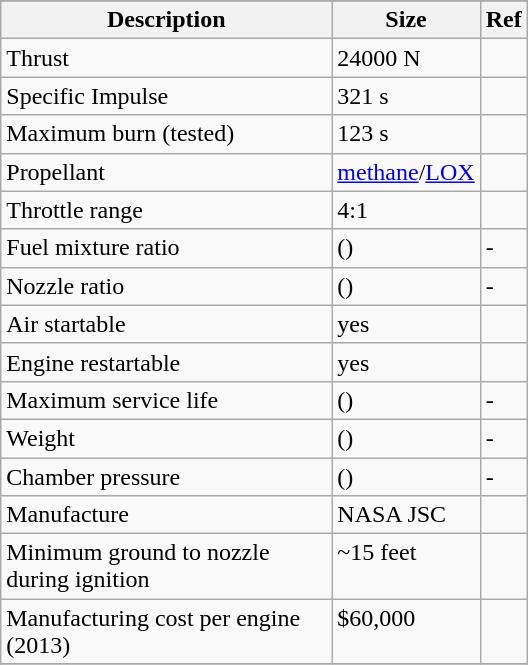<table class="wikitable infobox" style="margin: 0.5em 0 0.5em 1em; width: 22em;">
<tr>
</tr>
<tr>
<th>Description</th>
<th>Size</th>
<th>Ref</th>
</tr>
<tr>
<td>Thrust</td>
<td>24000 N</td>
<td></td>
</tr>
<tr>
<td>Specific Impulse</td>
<td>321 s</td>
<td></td>
</tr>
<tr>
<td>Maximum burn (tested)</td>
<td>123 s</td>
<td></td>
</tr>
<tr>
<td>Propellant</td>
<td><a href='#'>methane</a>/<a href='#'>LOX</a></td>
<td></td>
</tr>
<tr>
<td>Throttle range</td>
<td>4:1</td>
<td></td>
</tr>
<tr>
<td>Fuel mixture ratio</td>
<td>()</td>
<td>-</td>
</tr>
<tr>
<td>Nozzle ratio</td>
<td>()</td>
<td>-</td>
</tr>
<tr>
<td>Air startable</td>
<td>yes</td>
<td></td>
</tr>
<tr>
<td>Engine restartable</td>
<td>yes</td>
<td><br></td>
</tr>
<tr>
<td>Maximum service life</td>
<td>()</td>
<td>-</td>
</tr>
<tr>
<td>Weight</td>
<td>()</td>
<td>-</td>
</tr>
<tr>
<td>Chamber pressure</td>
<td>()</td>
<td>-</td>
</tr>
<tr>
<td>Manufacture</td>
<td>NASA JSC</td>
<td></td>
</tr>
<tr>
<td>Minimum ground to nozzle during ignition</td>
<td>~15 feet</td>
<td></td>
</tr>
<tr>
<td>Manufacturing cost per engine (2013)</td>
<td>$60,000</td>
<td></td>
</tr>
<tr>
</tr>
</table>
